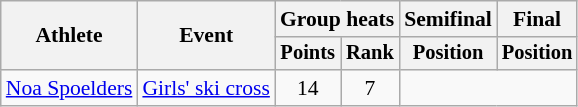<table class="wikitable" style="font-size:90%">
<tr>
<th rowspan="2">Athlete</th>
<th rowspan="2">Event</th>
<th colspan=2>Group heats</th>
<th>Semifinal</th>
<th>Final</th>
</tr>
<tr style="font-size:95%">
<th>Points</th>
<th>Rank</th>
<th>Position</th>
<th>Position</th>
</tr>
<tr align=center>
<td align=left><a href='#'>Noa Spoelders</a></td>
<td align=left><a href='#'>Girls' ski cross</a></td>
<td>14</td>
<td>7</td>
<td colspan="2"></td>
</tr>
</table>
